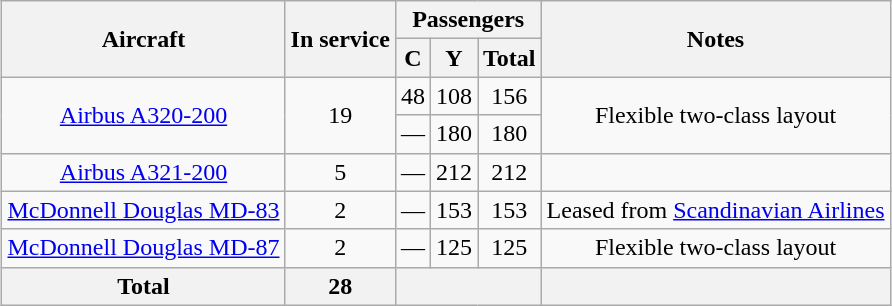<table class="wikitable" style="margin:0.5em auto; text-align:center">
<tr>
<th rowspan=2>Aircraft</th>
<th rowspan=2>In  service</th>
<th colspan=3>Passengers</th>
<th rowspan=2>Notes</th>
</tr>
<tr>
<th><abbr>C</abbr></th>
<th><abbr>Y</abbr></th>
<th>Total</th>
</tr>
<tr>
<td rowspan=2><a href='#'>Airbus A320-200</a></td>
<td rowspan=2>19</td>
<td>48</td>
<td>108</td>
<td>156</td>
<td rowspan=2>Flexible two-class layout</td>
</tr>
<tr>
<td>—</td>
<td>180</td>
<td>180</td>
</tr>
<tr>
<td><a href='#'>Airbus A321-200</a></td>
<td>5</td>
<td>—</td>
<td>212</td>
<td>212</td>
<td></td>
</tr>
<tr>
<td><a href='#'>McDonnell Douglas MD-83</a></td>
<td>2</td>
<td>—</td>
<td>153</td>
<td>153</td>
<td>Leased from <a href='#'>Scandinavian Airlines</a></td>
</tr>
<tr>
<td><a href='#'>McDonnell Douglas MD-87</a></td>
<td>2</td>
<td>—</td>
<td>125</td>
<td>125</td>
<td>Flexible two-class layout</td>
</tr>
<tr>
<th>Total</th>
<th>28</th>
<th colspan="3"></th>
<th></th>
</tr>
</table>
